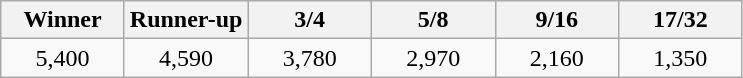<table class="wikitable" style="text-align:center">
<tr>
<th width="75">Winner</th>
<th width="75">Runner-up</th>
<th width="75">3/4</th>
<th width="75">5/8</th>
<th width="75">9/16</th>
<th width="75">17/32</th>
</tr>
<tr>
<td>5,400</td>
<td>4,590</td>
<td>3,780</td>
<td>2,970</td>
<td>2,160</td>
<td>1,350</td>
</tr>
</table>
